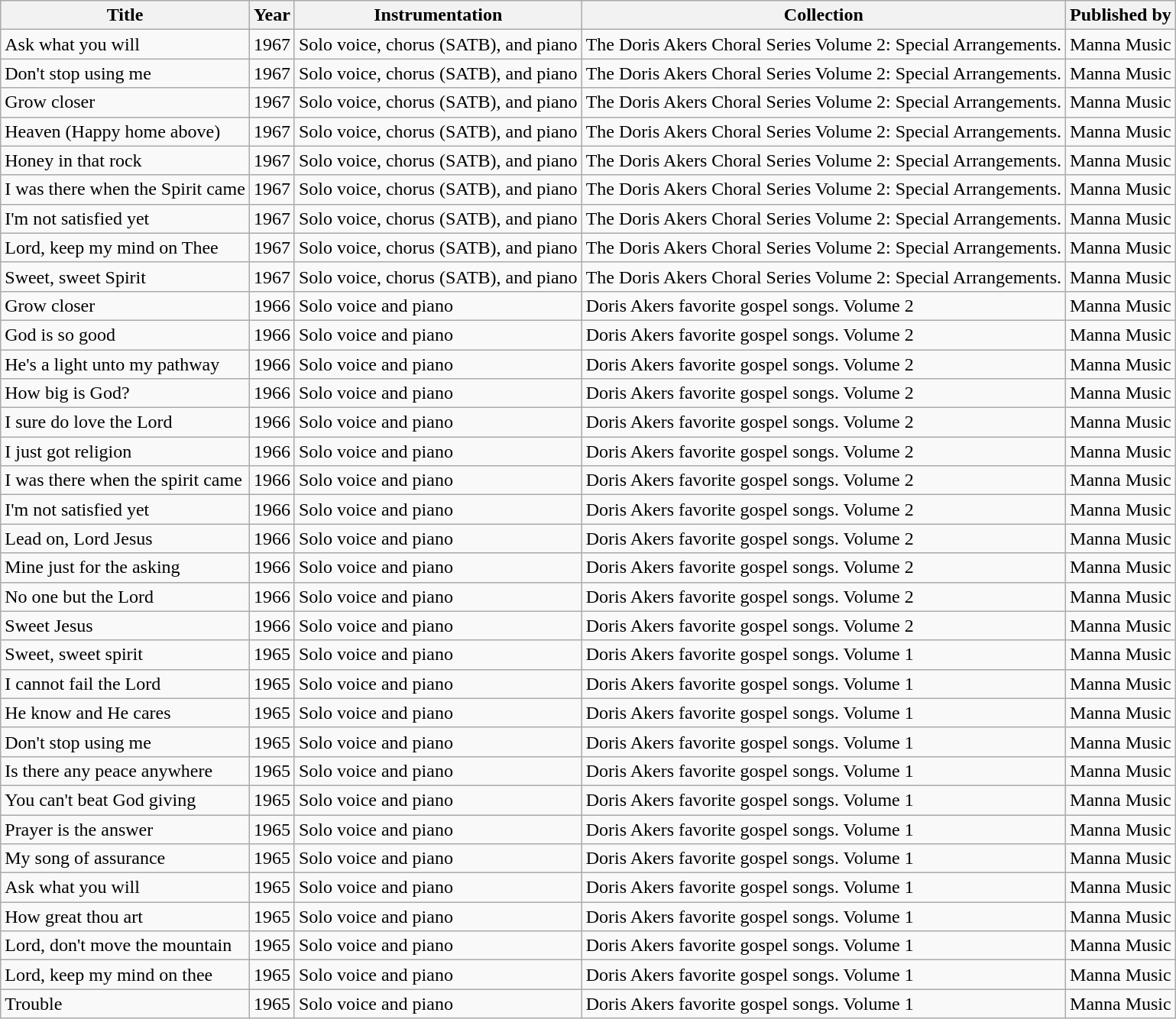<table class="wikitable sortable">
<tr>
<th>Title</th>
<th>Year</th>
<th>Instrumentation</th>
<th>Collection</th>
<th>Published by</th>
</tr>
<tr>
<td>Ask what you will</td>
<td>1967</td>
<td>Solo voice, chorus (SATB), and piano</td>
<td>The Doris Akers Choral Series Volume 2: Special Arrangements.</td>
<td>Manna Music</td>
</tr>
<tr>
<td>Don't stop using me</td>
<td>1967</td>
<td>Solo voice, chorus (SATB), and piano</td>
<td>The Doris Akers Choral Series Volume 2: Special Arrangements.</td>
<td>Manna Music</td>
</tr>
<tr>
<td>Grow closer</td>
<td>1967</td>
<td>Solo voice, chorus (SATB), and piano</td>
<td>The Doris Akers Choral Series Volume 2: Special Arrangements.</td>
<td>Manna Music</td>
</tr>
<tr>
<td>Heaven (Happy home above)</td>
<td>1967</td>
<td>Solo voice, chorus (SATB), and piano</td>
<td>The Doris Akers Choral Series Volume 2: Special Arrangements.</td>
<td>Manna Music</td>
</tr>
<tr>
<td>Honey in that rock</td>
<td>1967</td>
<td>Solo voice, chorus (SATB), and piano</td>
<td>The Doris Akers Choral Series Volume 2: Special Arrangements.</td>
<td>Manna Music</td>
</tr>
<tr>
<td>I was there when the Spirit came</td>
<td>1967</td>
<td>Solo voice, chorus (SATB), and piano</td>
<td>The Doris Akers Choral Series Volume 2: Special Arrangements.</td>
<td>Manna Music</td>
</tr>
<tr>
<td>I'm not satisfied yet</td>
<td>1967</td>
<td>Solo voice, chorus (SATB), and piano</td>
<td>The Doris Akers Choral Series Volume 2: Special Arrangements.</td>
<td>Manna Music</td>
</tr>
<tr>
<td>Lord, keep my mind on Thee</td>
<td>1967</td>
<td>Solo voice, chorus (SATB), and piano</td>
<td>The Doris Akers Choral Series Volume 2: Special Arrangements.</td>
<td>Manna Music</td>
</tr>
<tr>
<td>Sweet, sweet Spirit</td>
<td>1967</td>
<td>Solo voice, chorus (SATB), and piano</td>
<td>The Doris Akers Choral Series Volume 2: Special Arrangements.</td>
<td>Manna Music</td>
</tr>
<tr>
<td>Grow closer</td>
<td>1966</td>
<td>Solo voice and piano</td>
<td>Doris Akers favorite gospel songs. Volume 2</td>
<td>Manna Music</td>
</tr>
<tr>
<td>God is so good</td>
<td>1966</td>
<td>Solo voice and piano</td>
<td>Doris Akers favorite gospel songs. Volume 2</td>
<td>Manna Music</td>
</tr>
<tr>
<td>He's a light unto my pathway</td>
<td>1966</td>
<td>Solo voice and piano</td>
<td>Doris Akers favorite gospel songs. Volume 2</td>
<td>Manna Music</td>
</tr>
<tr>
<td>How big is God?</td>
<td>1966</td>
<td>Solo voice and piano</td>
<td>Doris Akers favorite gospel songs. Volume 2</td>
<td>Manna Music</td>
</tr>
<tr>
<td>I sure do love the Lord</td>
<td>1966</td>
<td>Solo voice and piano</td>
<td>Doris Akers favorite gospel songs. Volume 2</td>
<td>Manna Music</td>
</tr>
<tr>
<td>I just got religion</td>
<td>1966</td>
<td>Solo voice and piano</td>
<td>Doris Akers favorite gospel songs. Volume 2</td>
<td>Manna Music</td>
</tr>
<tr>
<td>I was there when the spirit came</td>
<td>1966</td>
<td>Solo voice and piano</td>
<td>Doris Akers favorite gospel songs. Volume 2</td>
<td>Manna Music</td>
</tr>
<tr>
<td>I'm not satisfied yet</td>
<td>1966</td>
<td>Solo voice and piano</td>
<td>Doris Akers favorite gospel songs. Volume 2</td>
<td>Manna Music</td>
</tr>
<tr>
<td>Lead on, Lord Jesus</td>
<td>1966</td>
<td>Solo voice and piano</td>
<td>Doris Akers favorite gospel songs. Volume 2</td>
<td>Manna Music</td>
</tr>
<tr>
<td>Mine just for the asking</td>
<td>1966</td>
<td>Solo voice and piano</td>
<td>Doris Akers favorite gospel songs. Volume 2</td>
<td>Manna Music</td>
</tr>
<tr>
<td>No one but the Lord</td>
<td>1966</td>
<td>Solo voice and piano</td>
<td>Doris Akers favorite gospel songs. Volume 2</td>
<td>Manna Music</td>
</tr>
<tr>
<td>Sweet Jesus</td>
<td>1966</td>
<td>Solo voice and piano</td>
<td>Doris Akers favorite gospel songs. Volume 2</td>
<td>Manna Music</td>
</tr>
<tr>
<td>Sweet, sweet spirit</td>
<td>1965</td>
<td>Solo voice and piano</td>
<td>Doris Akers favorite gospel songs. Volume 1</td>
<td>Manna Music</td>
</tr>
<tr>
<td>I cannot fail the Lord</td>
<td>1965</td>
<td>Solo voice and piano</td>
<td>Doris Akers favorite gospel songs. Volume 1</td>
<td>Manna Music</td>
</tr>
<tr>
<td>He know and He cares</td>
<td>1965</td>
<td>Solo voice and piano</td>
<td>Doris Akers favorite gospel songs. Volume 1</td>
<td>Manna Music</td>
</tr>
<tr>
<td>Don't stop using me</td>
<td>1965</td>
<td>Solo voice and piano</td>
<td>Doris Akers favorite gospel songs. Volume 1</td>
<td>Manna Music</td>
</tr>
<tr>
<td>Is there any peace anywhere</td>
<td>1965</td>
<td>Solo voice and piano</td>
<td>Doris Akers favorite gospel songs. Volume 1</td>
<td>Manna Music</td>
</tr>
<tr>
<td>You can't beat God giving</td>
<td>1965</td>
<td>Solo voice and piano</td>
<td>Doris Akers favorite gospel songs. Volume 1</td>
<td>Manna Music</td>
</tr>
<tr>
<td>Prayer is the answer</td>
<td>1965</td>
<td>Solo voice and piano</td>
<td>Doris Akers favorite gospel songs. Volume 1</td>
<td>Manna Music</td>
</tr>
<tr>
<td>My song of assurance</td>
<td>1965</td>
<td>Solo voice and piano</td>
<td>Doris Akers favorite gospel songs. Volume 1</td>
<td>Manna Music</td>
</tr>
<tr>
<td>Ask what you will</td>
<td>1965</td>
<td>Solo voice and piano</td>
<td>Doris Akers favorite gospel songs. Volume 1</td>
<td>Manna Music</td>
</tr>
<tr>
<td>How great thou art</td>
<td>1965</td>
<td>Solo voice and piano</td>
<td>Doris Akers favorite gospel songs. Volume 1</td>
<td>Manna Music</td>
</tr>
<tr>
<td>Lord, don't move the mountain</td>
<td>1965</td>
<td>Solo voice and piano</td>
<td>Doris Akers favorite gospel songs. Volume 1</td>
<td>Manna Music</td>
</tr>
<tr>
<td>Lord, keep my mind on thee</td>
<td>1965</td>
<td>Solo voice and piano</td>
<td>Doris Akers favorite gospel songs. Volume 1</td>
<td>Manna Music</td>
</tr>
<tr>
<td>Trouble</td>
<td>1965</td>
<td>Solo voice and piano</td>
<td>Doris Akers favorite gospel songs. Volume 1</td>
<td>Manna Music</td>
</tr>
</table>
